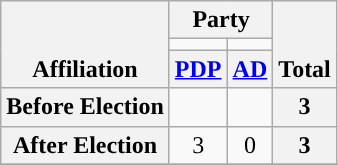<table class=wikitable style="text-align:center">
<tr style="vertical-align:bottom;">
<th rowspan=3>Affiliation</th>
<th colspan=2>Party</th>
<th rowspan=3>Total</th>
</tr>
<tr>
<td style="background-color:"></td>
<td style="background-color:"></td>
</tr>
<tr>
<th><a href='#'>PDP</a></th>
<th><a href='#'>AD</a></th>
</tr>
<tr>
<th>Before Election</th>
<td></td>
<td></td>
<th>3</th>
</tr>
<tr>
<th>After Election</th>
<td>3</td>
<td>0</td>
<th>3</th>
</tr>
<tr>
</tr>
</table>
